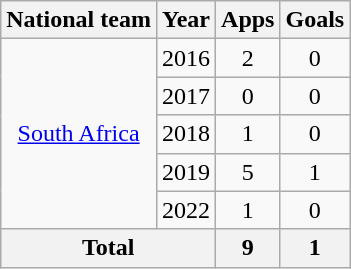<table class="wikitable" style="text-align:center">
<tr>
<th>National team</th>
<th>Year</th>
<th>Apps</th>
<th>Goals</th>
</tr>
<tr>
<td rowspan="5"><a href='#'>South Africa</a></td>
<td>2016</td>
<td>2</td>
<td>0</td>
</tr>
<tr>
<td>2017</td>
<td>0</td>
<td>0</td>
</tr>
<tr>
<td>2018</td>
<td>1</td>
<td>0</td>
</tr>
<tr>
<td>2019</td>
<td>5</td>
<td>1</td>
</tr>
<tr>
<td>2022</td>
<td>1</td>
<td>0</td>
</tr>
<tr>
<th colspan="2">Total</th>
<th>9</th>
<th>1</th>
</tr>
</table>
